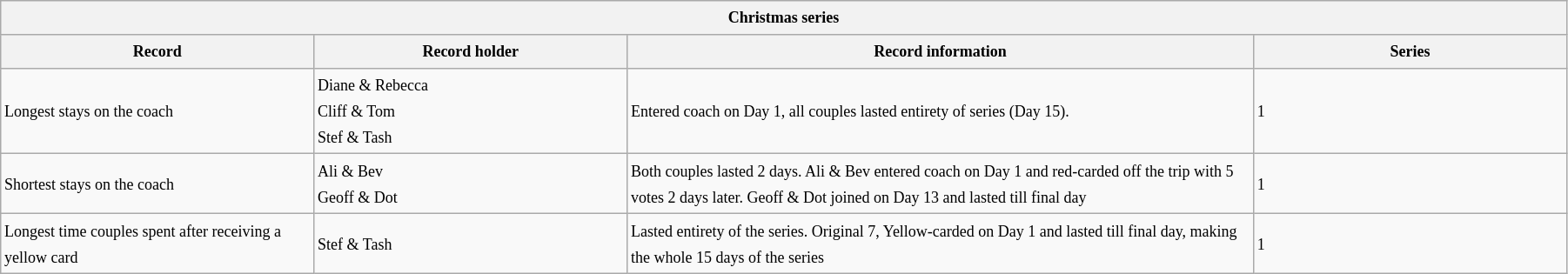<table class="wikitable collapsible collapsed" style="text-align:left; width:95%; font-size:75%; line-height:20px;">
<tr>
<th colspan=4>Christmas series</th>
</tr>
<tr>
<th style="width: 20%;">Record</th>
<th style="width: 20%;">Record holder</th>
<th>Record information</th>
<th style="width: 20%;">Series</th>
</tr>
<tr>
<td>Longest stays on the coach</td>
<td>Diane & Rebecca<br>Cliff & Tom<br>Stef & Tash</td>
<td>Entered coach on Day 1, all couples lasted entirety of series (Day 15).</td>
<td>1</td>
</tr>
<tr>
<td>Shortest stays on the coach</td>
<td>Ali & Bev<br>Geoff & Dot</td>
<td>Both couples lasted 2 days. Ali & Bev entered coach on Day 1 and red-carded off the trip with 5 votes 2 days later. Geoff & Dot joined on Day 13 and lasted till final day</td>
<td>1</td>
</tr>
<tr>
<td>Longest time couples spent after receiving a yellow card</td>
<td>Stef & Tash</td>
<td>Lasted entirety of the series. Original 7, Yellow-carded on Day 1 and lasted till final day, making the whole 15 days of the series</td>
<td>1</td>
</tr>
</table>
